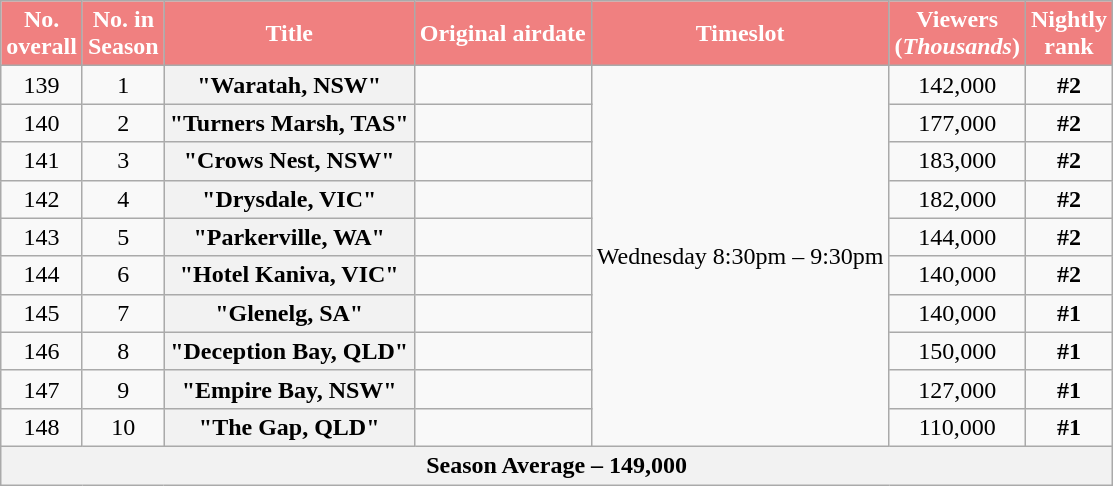<table class="wikitable" style="text-align:center;">
<tr>
<th scope="col" style="background:#F08080; color:white;">No. <br>overall</th>
<th scope="col" style="background:#F08080; color:white;">No. in<br> Season</th>
<th scope="col" style="background:#F08080; color:white;">Title</th>
<th scope="col" style="background:#F08080; color:white;">Original airdate</th>
<th scope="row" style="background:#F08080; color:white;">Timeslot</th>
<th scope="col" style="background:#F08080; color:white;">Viewers<br>(<em>Thousands</em>)</th>
<th scope="col" style="background:#F08080; color:white;">Nightly<br>rank</th>
</tr>
<tr>
<td>139</td>
<td>1</td>
<th>"Waratah, NSW"</th>
<td></td>
<td rowspan="10">Wednesday 8:30pm – 9:30pm</td>
<td>142,000</td>
<td><strong>#2</strong></td>
</tr>
<tr>
<td>140</td>
<td>2</td>
<th>"Turners Marsh, TAS"</th>
<td></td>
<td>177,000</td>
<td><strong>#2</strong></td>
</tr>
<tr>
<td>141</td>
<td>3</td>
<th>"Crows Nest, NSW"</th>
<td></td>
<td>183,000</td>
<td><strong>#2</strong></td>
</tr>
<tr>
<td>142</td>
<td>4</td>
<th>"Drysdale, VIC"</th>
<td></td>
<td>182,000</td>
<td><strong>#2</strong></td>
</tr>
<tr>
<td>143</td>
<td>5</td>
<th>"Parkerville, WA"</th>
<td></td>
<td>144,000</td>
<td><strong>#2</strong></td>
</tr>
<tr>
<td>144</td>
<td>6</td>
<th>"Hotel Kaniva, VIC"</th>
<td></td>
<td>140,000</td>
<td><strong>#2</strong></td>
</tr>
<tr>
<td>145</td>
<td>7</td>
<th>"Glenelg, SA"</th>
<td></td>
<td>140,000</td>
<td><strong>#1</strong></td>
</tr>
<tr>
<td>146</td>
<td>8</td>
<th>"Deception Bay, QLD"</th>
<td></td>
<td>150,000</td>
<td><strong>#1</strong></td>
</tr>
<tr>
<td>147</td>
<td>9</td>
<th>"Empire Bay, NSW"</th>
<td></td>
<td>127,000</td>
<td><strong>#1</strong></td>
</tr>
<tr>
<td>148</td>
<td>10</td>
<th>"The Gap, QLD"</th>
<td></td>
<td>110,000</td>
<td><strong>#1</strong></td>
</tr>
<tr>
<th colspan="7">Season Average – 149,000</th>
</tr>
</table>
